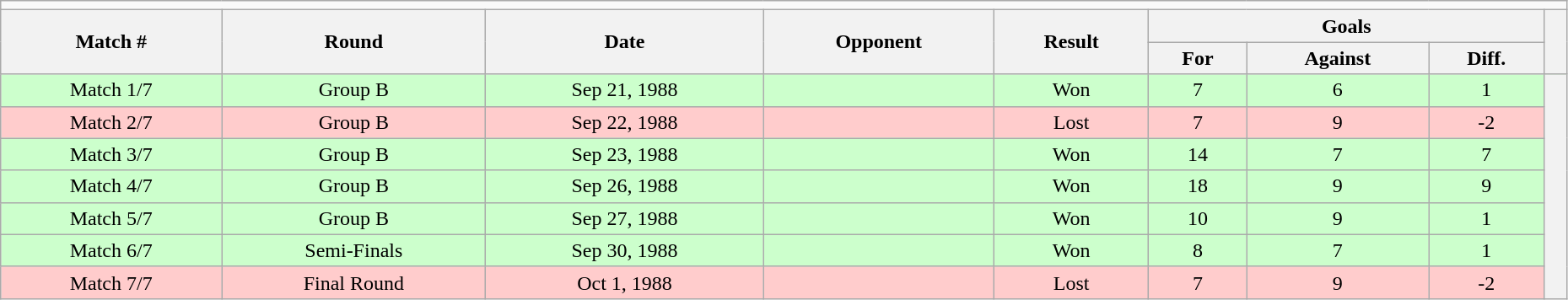<table class="wikitable" style="text-align: center; width: 98%; font-size: 100%; margin-left: 1em;">
<tr>
<td colspan="10"></td>
</tr>
<tr>
<th rowspan="2">Match #</th>
<th rowspan="2">Round</th>
<th rowspan="2">Date</th>
<th rowspan="2">Opponent</th>
<th rowspan="2">Result</th>
<th colspan="3">Goals</th>
<th rowspan="2"></th>
</tr>
<tr>
<th>For</th>
<th>Against</th>
<th>Diff.</th>
</tr>
<tr style="background: #cfc;">
<td>Match 1/7</td>
<td>Group B</td>
<td>Sep 21, 1988</td>
<td></td>
<td>Won</td>
<td>7</td>
<td>6</td>
<td>1</td>
<td rowspan="7" style="background: #f2f2f2;"></td>
</tr>
<tr style="background: #fcc;">
<td>Match 2/7</td>
<td>Group B</td>
<td>Sep 22, 1988</td>
<td></td>
<td>Lost</td>
<td>7</td>
<td>9</td>
<td>-2</td>
</tr>
<tr style="background: #cfc;">
<td>Match 3/7</td>
<td>Group B</td>
<td>Sep 23, 1988</td>
<td></td>
<td>Won</td>
<td>14</td>
<td>7</td>
<td>7</td>
</tr>
<tr style="background: #cfc;">
<td>Match 4/7</td>
<td>Group B</td>
<td>Sep 26, 1988</td>
<td></td>
<td>Won</td>
<td>18</td>
<td>9</td>
<td>9</td>
</tr>
<tr style="background: #cfc;">
<td>Match 5/7</td>
<td>Group B</td>
<td>Sep 27, 1988</td>
<td></td>
<td>Won</td>
<td>10</td>
<td>9</td>
<td>1</td>
</tr>
<tr style="background: #cfc;">
<td>Match 6/7</td>
<td>Semi-Finals</td>
<td>Sep 30, 1988</td>
<td></td>
<td>Won</td>
<td>8</td>
<td>7</td>
<td>1</td>
</tr>
<tr style="background: #fcc;">
<td>Match 7/7</td>
<td>Final Round</td>
<td>Oct 1, 1988</td>
<td></td>
<td>Lost</td>
<td>7</td>
<td>9</td>
<td>-2</td>
</tr>
</table>
